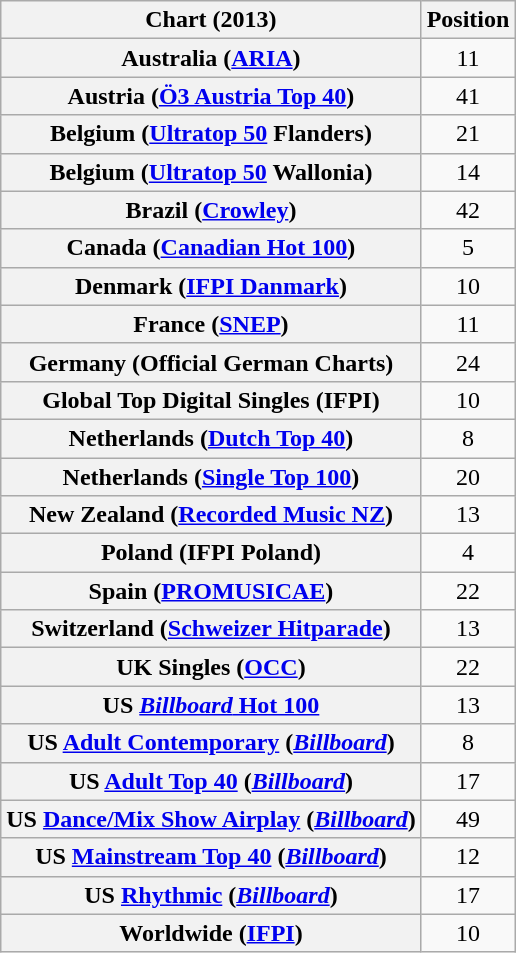<table class="wikitable sortable plainrowheaders" style="text-align:center">
<tr>
<th scope="col">Chart (2013)</th>
<th scope="col">Position</th>
</tr>
<tr>
<th scope="row">Australia (<a href='#'>ARIA</a>)</th>
<td>11</td>
</tr>
<tr>
<th scope="row">Austria (<a href='#'>Ö3 Austria Top 40</a>)</th>
<td>41</td>
</tr>
<tr>
<th scope="row">Belgium (<a href='#'>Ultratop 50</a> Flanders)</th>
<td>21</td>
</tr>
<tr>
<th scope="row">Belgium (<a href='#'>Ultratop 50</a> Wallonia)</th>
<td>14</td>
</tr>
<tr>
<th scope="row">Brazil (<a href='#'>Crowley</a>)</th>
<td>42</td>
</tr>
<tr>
<th scope="row">Canada (<a href='#'>Canadian Hot 100</a>)</th>
<td>5</td>
</tr>
<tr>
<th scope="row">Denmark (<a href='#'>IFPI Danmark</a>)</th>
<td>10</td>
</tr>
<tr>
<th scope="row">France (<a href='#'>SNEP</a>)</th>
<td>11</td>
</tr>
<tr>
<th scope="row">Germany (Official German Charts)</th>
<td>24</td>
</tr>
<tr>
<th scope="row">Global Top Digital Singles (IFPI)</th>
<td>10</td>
</tr>
<tr>
<th scope="row">Netherlands (<a href='#'>Dutch Top 40</a>)</th>
<td>8</td>
</tr>
<tr>
<th scope="row">Netherlands (<a href='#'>Single Top 100</a>)</th>
<td>20</td>
</tr>
<tr>
<th scope="row">New Zealand (<a href='#'>Recorded Music NZ</a>)</th>
<td>13</td>
</tr>
<tr>
<th scope="row">Poland (IFPI Poland)</th>
<td>4</td>
</tr>
<tr>
<th scope="row">Spain (<a href='#'>PROMUSICAE</a>)</th>
<td>22</td>
</tr>
<tr>
<th scope="row">Switzerland (<a href='#'>Schweizer Hitparade</a>)</th>
<td>13</td>
</tr>
<tr>
<th scope="row">UK Singles (<a href='#'>OCC</a>)</th>
<td>22</td>
</tr>
<tr>
<th scope="row">US <a href='#'><em>Billboard</em> Hot 100</a></th>
<td>13</td>
</tr>
<tr>
<th scope="row">US <a href='#'>Adult Contemporary</a> (<em><a href='#'>Billboard</a></em>)</th>
<td>8</td>
</tr>
<tr>
<th scope="row">US <a href='#'>Adult Top 40</a> (<em><a href='#'>Billboard</a></em>)</th>
<td>17</td>
</tr>
<tr>
<th scope="row">US <a href='#'>Dance/Mix Show Airplay</a> (<em><a href='#'>Billboard</a></em>)</th>
<td>49</td>
</tr>
<tr>
<th scope="row">US <a href='#'>Mainstream Top 40</a> (<em><a href='#'>Billboard</a></em>)</th>
<td>12</td>
</tr>
<tr>
<th scope="row">US <a href='#'>Rhythmic</a> (<em><a href='#'>Billboard</a></em>)</th>
<td>17</td>
</tr>
<tr>
<th scope="row">Worldwide (<a href='#'>IFPI</a>)</th>
<td>10</td>
</tr>
</table>
